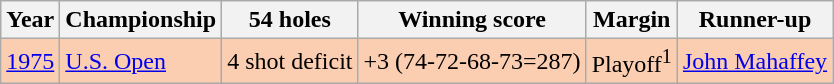<table class="wikitable">
<tr>
<th>Year</th>
<th>Championship</th>
<th>54 holes</th>
<th>Winning score</th>
<th>Margin</th>
<th>Runner-up</th>
</tr>
<tr style="background:#FBCEB1;">
<td><a href='#'>1975</a></td>
<td><a href='#'>U.S. Open</a></td>
<td>4 shot deficit</td>
<td>+3 (74-72-68-73=287)</td>
<td>Playoff<sup>1</sup></td>
<td> <a href='#'>John Mahaffey</a></td>
</tr>
</table>
